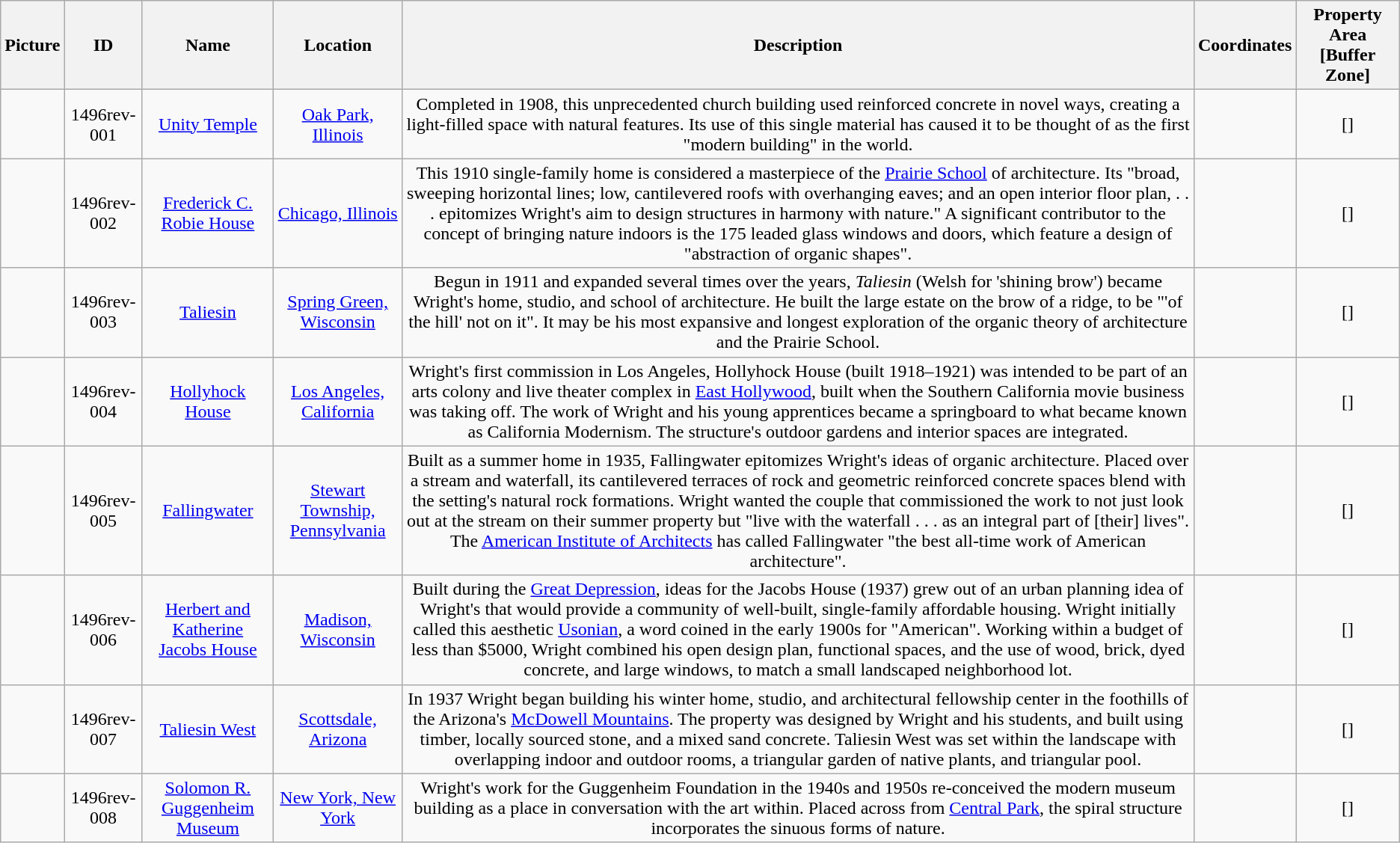<table class="wikitable sortable" style ="text-align: center">
<tr>
<th class="unsortable">Picture</th>
<th>ID</th>
<th>Name</th>
<th>Location</th>
<th>Description</th>
<th>Coordinates</th>
<th>Property Area [Buffer Zone]</th>
</tr>
<tr>
<td></td>
<td>1496rev-001</td>
<td><a href='#'>Unity Temple</a></td>
<td><a href='#'>Oak Park, Illinois</a></td>
<td>Completed in 1908, this unprecedented church building used reinforced concrete in novel ways, creating a light-filled space with natural features. Its use of this single material has caused it to be thought of as the first "modern building" in the world.</td>
<td></td>
<td> []</td>
</tr>
<tr>
<td></td>
<td>1496rev-002</td>
<td><a href='#'>Frederick C. Robie House</a></td>
<td><a href='#'>Chicago, Illinois</a></td>
<td>This 1910 single-family home is considered a masterpiece of the <a href='#'>Prairie School</a> of architecture. Its "broad, sweeping horizontal lines; low, cantilevered roofs with overhanging eaves; and an open interior floor plan, . . . epitomizes Wright's aim to design structures in harmony with nature." A significant contributor to the concept of bringing nature indoors is the 175 leaded glass windows and doors, which feature a design of  "abstraction of organic shapes".</td>
<td></td>
<td> []</td>
</tr>
<tr>
<td></td>
<td>1496rev-003</td>
<td><a href='#'>Taliesin</a></td>
<td><a href='#'>Spring Green, Wisconsin</a></td>
<td>Begun in 1911 and expanded several times over the years, <em>Taliesin</em> (Welsh for 'shining brow') became Wright's home, studio, and school of architecture.  He built the large estate on the brow of a ridge, to be "'of the hill' not on it". It may be his most expansive and longest exploration of the organic theory of architecture and the Prairie School.</td>
<td></td>
<td> []</td>
</tr>
<tr>
<td></td>
<td>1496rev-004</td>
<td><a href='#'>Hollyhock House</a></td>
<td><a href='#'>Los Angeles, California</a></td>
<td>Wright's first commission in Los Angeles, Hollyhock House (built 1918–1921) was intended to be part of an arts colony and live theater complex in <a href='#'>East Hollywood</a>, built when the Southern California movie business was taking off.  The work of Wright and his young apprentices became a springboard to what became known as California Modernism.  The structure's outdoor gardens and interior spaces are integrated.</td>
<td></td>
<td> []</td>
</tr>
<tr>
<td></td>
<td>1496rev-005</td>
<td><a href='#'>Fallingwater</a></td>
<td><a href='#'>Stewart Township, Pennsylvania</a></td>
<td>Built as a summer home in 1935, Fallingwater epitomizes Wright's ideas of organic architecture.  Placed over a stream and waterfall, its cantilevered terraces of rock and geometric reinforced concrete spaces blend with the setting's natural rock formations.  Wright wanted the couple that commissioned the work to not just look out at the stream on their summer property but "live with the waterfall . . . as an integral part of [their] lives".  The <a href='#'>American Institute of Architects</a> has called Fallingwater "the best all-time work of American architecture".</td>
<td></td>
<td> []</td>
</tr>
<tr>
<td></td>
<td>1496rev-006</td>
<td><a href='#'>Herbert and Katherine Jacobs House</a></td>
<td><a href='#'>Madison, Wisconsin</a></td>
<td>Built during the <a href='#'>Great Depression</a>, ideas for the Jacobs House (1937) grew out of an urban planning idea of Wright's that would provide a community of well-built, single-family affordable housing. Wright initially called this aesthetic <a href='#'>Usonian</a>, a word coined in the early 1900s for "American". Working within a budget of less than $5000, Wright combined his open design plan, functional spaces, and the use of wood, brick, dyed concrete, and large windows, to match a small landscaped neighborhood lot.</td>
<td></td>
<td> []</td>
</tr>
<tr>
<td></td>
<td>1496rev-007</td>
<td><a href='#'>Taliesin West</a></td>
<td><a href='#'>Scottsdale, Arizona</a></td>
<td>In 1937 Wright began building his winter home, studio, and architectural fellowship center in the foothills of the Arizona's <a href='#'>McDowell Mountains</a>.  The property was designed by Wright and his students, and built using timber, locally sourced stone, and a mixed sand concrete.  Taliesin West was set within the landscape with overlapping indoor and outdoor rooms, a triangular garden of native plants, and triangular pool.</td>
<td></td>
<td> []</td>
</tr>
<tr>
<td></td>
<td>1496rev-008</td>
<td><a href='#'>Solomon R. Guggenheim Museum</a></td>
<td><a href='#'>New York, New York</a></td>
<td>Wright's work for the Guggenheim Foundation in the 1940s and 1950s re-conceived the modern museum building as a place in conversation with the art within. Placed across from <a href='#'>Central Park</a>, the spiral structure incorporates the sinuous forms of nature.</td>
<td></td>
<td> []</td>
</tr>
</table>
